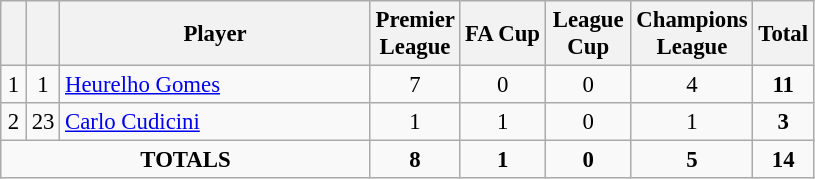<table class="wikitable sortable" style="font-size: 95%; text-align: center;">
<tr>
<th width=10></th>
<th width=10></th>
<th width=200>Player</th>
<th width=50>Premier League</th>
<th width=50>FA Cup</th>
<th width=50>League Cup</th>
<th width=50>Champions League</th>
<th>Total</th>
</tr>
<tr>
<td>1</td>
<td>1</td>
<td align="left"> <a href='#'>Heurelho Gomes</a></td>
<td>7</td>
<td>0</td>
<td>0</td>
<td>4</td>
<td><strong>11</strong></td>
</tr>
<tr>
<td>2</td>
<td>23</td>
<td align="left"> <a href='#'>Carlo Cudicini</a></td>
<td>1</td>
<td>1</td>
<td>0</td>
<td>1</td>
<td><strong>3</strong></td>
</tr>
<tr>
<td colspan="3"><strong>TOTALS</strong></td>
<td><strong>8</strong></td>
<td><strong>1</strong></td>
<td><strong>0</strong></td>
<td><strong>5</strong></td>
<td><strong>14</strong></td>
</tr>
</table>
